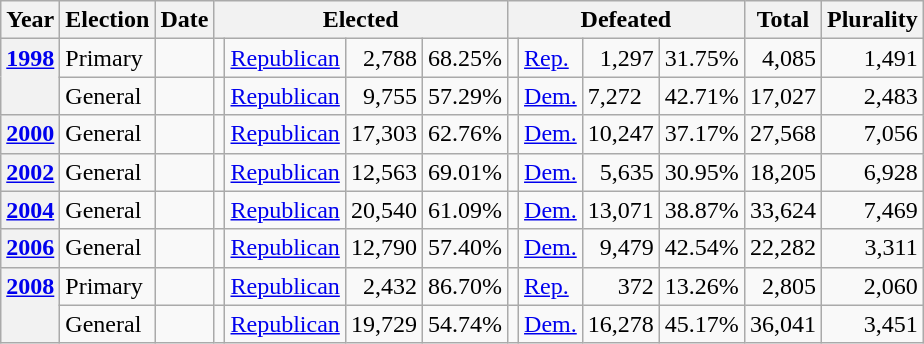<table class="wikitable">
<tr>
<th>Year</th>
<th>Election</th>
<th>Date</th>
<th colspan="4">Elected</th>
<th colspan="4">Defeated</th>
<th>Total</th>
<th>Plurality</th>
</tr>
<tr>
<th rowspan="2" valign="top"><a href='#'>1998</a></th>
<td>Primary</td>
<td></td>
<td></td>
<td valign="top" ><a href='#'>Republican</a></td>
<td align="right" valign="top">2,788</td>
<td align="right" valign="top">68.25%</td>
<td></td>
<td valign="top" ><a href='#'>Rep.</a></td>
<td align="right" valign="top">1,297</td>
<td align="right" valign="top">31.75%</td>
<td align="right" valign="top">4,085</td>
<td align="right" valign="top">1,491</td>
</tr>
<tr>
<td valign="top">General</td>
<td valign="top"></td>
<td valign="top"></td>
<td valign="top" ><a href='#'>Republican</a></td>
<td align="right" valign="top">9,755</td>
<td align="right" valign="top">57.29%</td>
<td></td>
<td valign="top" ><a href='#'>Dem.</a></td>
<td>7,272</td>
<td>42.71%</td>
<td align="right" valign="top">17,027</td>
<td align="right" valign="top">2,483</td>
</tr>
<tr>
<th valign="top"><a href='#'>2000</a></th>
<td valign="top">General</td>
<td valign="top"></td>
<td valign="top"></td>
<td valign="top" ><a href='#'>Republican</a></td>
<td align="right" valign="top">17,303</td>
<td align="right" valign="top">62.76%</td>
<td valign="top"></td>
<td valign="top" ><a href='#'>Dem.</a></td>
<td align="right" valign="top">10,247</td>
<td align="right" valign="top">37.17%</td>
<td align="right" valign="top">27,568</td>
<td align="right" valign="top">7,056</td>
</tr>
<tr>
<th valign="top"><a href='#'>2002</a></th>
<td valign="top">General</td>
<td valign="top"></td>
<td valign="top"></td>
<td valign="top" ><a href='#'>Republican</a></td>
<td align="right" valign="top">12,563</td>
<td align="right" valign="top">69.01%</td>
<td valign="top"></td>
<td valign="top" ><a href='#'>Dem.</a></td>
<td align="right" valign="top">5,635</td>
<td align="right" valign="top">30.95%</td>
<td align="right" valign="top">18,205</td>
<td align="right" valign="top">6,928</td>
</tr>
<tr>
<th valign="top"><a href='#'>2004</a></th>
<td valign="top">General</td>
<td valign="top"></td>
<td valign="top"></td>
<td valign="top" ><a href='#'>Republican</a></td>
<td align="right" valign="top">20,540</td>
<td align="right" valign="top">61.09%</td>
<td></td>
<td valign="top" ><a href='#'>Dem.</a></td>
<td>13,071</td>
<td>38.87%</td>
<td align="right" valign="top">33,624</td>
<td align="right" valign="top">7,469</td>
</tr>
<tr>
<th valign="top"><a href='#'>2006</a></th>
<td valign="top">General</td>
<td valign="top"></td>
<td valign="top"></td>
<td valign="top" ><a href='#'>Republican</a></td>
<td align="right" valign="top">12,790</td>
<td align="right" valign="top">57.40%</td>
<td valign="top"></td>
<td valign="top" ><a href='#'>Dem.</a></td>
<td align="right" valign="top">9,479</td>
<td align="right" valign="top">42.54%</td>
<td align="right" valign="top">22,282</td>
<td align="right" valign="top">3,311</td>
</tr>
<tr>
<th rowspan="2" valign="top"><a href='#'>2008</a></th>
<td valign="top">Primary</td>
<td valign="top"></td>
<td valign="top"></td>
<td valign="top" ><a href='#'>Republican</a></td>
<td align="right" valign="top">2,432</td>
<td align="right" valign="top">86.70%</td>
<td valign="top"></td>
<td valign="top" ><a href='#'>Rep.</a></td>
<td align="right" valign="top">372</td>
<td align="right" valign="top">13.26%</td>
<td align="right" valign="top">2,805</td>
<td align="right" valign="top">2,060</td>
</tr>
<tr>
<td valign="top">General</td>
<td valign="top"></td>
<td valign="top"></td>
<td valign="top" ><a href='#'>Republican</a></td>
<td align="right" valign="top">19,729</td>
<td align="right" valign="top">54.74%</td>
<td valign="top"></td>
<td valign="top" ><a href='#'>Dem.</a></td>
<td align="right" valign="top">16,278</td>
<td align="right" valign="top">45.17%</td>
<td align="right" valign="top">36,041</td>
<td align="right" valign="top">3,451</td>
</tr>
</table>
